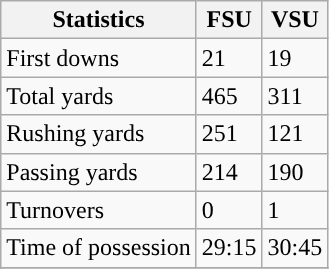<table class="wikitable">
<tr>
<th>Statistics</th>
<th>FSU</th>
<th>VSU</th>
</tr>
<tr>
<td>First downs</td>
<td>21</td>
<td>19</td>
</tr>
<tr>
<td>Total yards</td>
<td>465</td>
<td>311</td>
</tr>
<tr>
<td>Rushing yards</td>
<td>251</td>
<td>121</td>
</tr>
<tr>
<td>Passing yards</td>
<td>214</td>
<td>190</td>
</tr>
<tr>
<td>Turnovers</td>
<td>0</td>
<td>1</td>
</tr>
<tr>
<td>Time of possession</td>
<td>29:15</td>
<td>30:45</td>
</tr>
<tr>
</tr>
</table>
